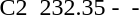<table>
<tr>
<td>C2</td>
<td></td>
<td>232.35</td>
<td>-</td>
<td></td>
<td>-</td>
<td></td>
</tr>
</table>
